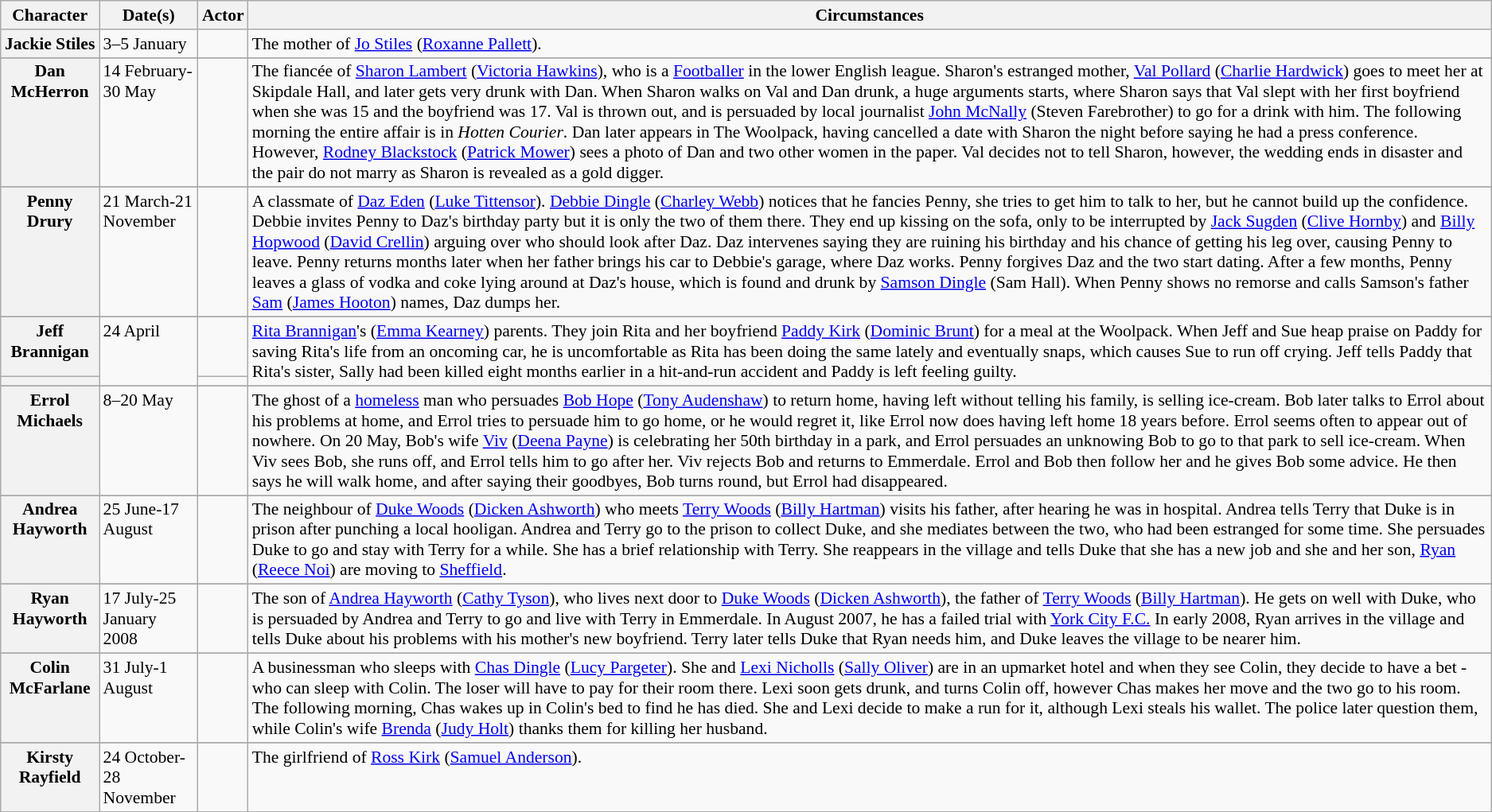<table class="wikitable plainrowheaders" style="font-size:90%">
<tr>
<th scope="col">Character</th>
<th scope="col">Date(s)</th>
<th scope="col">Actor</th>
<th scope="col">Circumstances</th>
</tr>
<tr valign="top">
<th scope="row">Jackie Stiles</th>
<td>3–5 January</td>
<td></td>
<td>The mother of <a href='#'>Jo Stiles</a> (<a href='#'>Roxanne Pallett</a>).</td>
</tr>
<tr>
</tr>
<tr valign="top">
<th scope="row">Dan McHerron</th>
<td>14 February-30 May</td>
<td></td>
<td>The fiancée of <a href='#'>Sharon Lambert</a> (<a href='#'>Victoria Hawkins</a>), who is a <a href='#'>Footballer</a> in the lower English league. Sharon's estranged mother, <a href='#'>Val Pollard</a> (<a href='#'>Charlie Hardwick</a>) goes to meet her at Skipdale Hall, and later gets very drunk with Dan. When Sharon walks on Val and Dan drunk, a huge arguments starts, where Sharon says that Val slept with her first boyfriend when she was 15 and the boyfriend was 17. Val is thrown out, and is persuaded by local journalist <a href='#'>John McNally</a> (Steven Farebrother) to go for a drink with him. The following morning the entire affair is in <em>Hotten Courier</em>. Dan later appears in The Woolpack, having cancelled a date with Sharon the night before saying he had a press conference. However, <a href='#'>Rodney Blackstock</a> (<a href='#'>Patrick Mower</a>) sees a photo of Dan and two other women in the paper. Val decides not to tell Sharon, however, the wedding ends in disaster and the pair do not marry as Sharon is revealed as a gold digger.</td>
</tr>
<tr>
</tr>
<tr valign="top">
<th scope="row">Penny Drury</th>
<td>21 March-21 November</td>
<td></td>
<td>A classmate of <a href='#'>Daz Eden</a> (<a href='#'>Luke Tittensor</a>). <a href='#'>Debbie Dingle</a> (<a href='#'>Charley Webb</a>) notices that he fancies Penny, she tries to get him to talk to her, but he cannot build up the confidence. Debbie invites Penny to Daz's birthday party but it is only the two of them there. They end up kissing on the sofa, only to be interrupted by <a href='#'>Jack Sugden</a> (<a href='#'>Clive Hornby</a>) and <a href='#'>Billy Hopwood</a> (<a href='#'>David Crellin</a>) arguing over who should look after Daz. Daz intervenes saying they are ruining his birthday and his chance of getting his leg over, causing Penny to leave. Penny returns months later when her father brings his car to Debbie's garage, where Daz works. Penny forgives Daz and the two start dating. After a few months, Penny leaves a glass of vodka and coke lying around at Daz's house, which is found and drunk by <a href='#'>Samson Dingle</a> (Sam Hall). When Penny shows no remorse and calls Samson's father <a href='#'>Sam</a> (<a href='#'>James Hooton</a>) names, Daz dumps her.</td>
</tr>
<tr>
</tr>
<tr valign="top">
<th scope="row">Jeff Brannigan</th>
<td rowspan="2">24 April</td>
<td></td>
<td rowspan="2"><a href='#'>Rita Brannigan</a>'s (<a href='#'>Emma Kearney</a>) parents. They join Rita and her boyfriend <a href='#'>Paddy Kirk</a> (<a href='#'>Dominic Brunt</a>) for a meal at the Woolpack. When Jeff and Sue heap praise on Paddy for saving Rita's life from an oncoming car, he is uncomfortable as Rita has been doing the same lately and eventually snaps, which causes Sue to run off crying. Jeff tells Paddy that Rita's sister, Sally had been killed eight months earlier in a hit-and-run accident and Paddy is left feeling guilty.</td>
</tr>
<tr valign="top">
<th scope="row"> </th>
<td></td>
</tr>
<tr>
</tr>
<tr valign="top">
<th scope="row">Errol Michaels</th>
<td>8–20 May</td>
<td></td>
<td>The ghost of a <a href='#'>homeless</a> man who persuades <a href='#'>Bob Hope</a> (<a href='#'>Tony Audenshaw</a>) to return home, having left without telling his family, is selling ice-cream. Bob later talks to Errol about his problems at home, and Errol tries to persuade him to go home, or he would regret it, like Errol now does having left home 18 years before. Errol seems often to appear out of nowhere. On 20 May, Bob's wife <a href='#'>Viv</a> (<a href='#'>Deena Payne</a>) is celebrating her 50th birthday in a park, and Errol persuades an unknowing Bob to go to that park to sell ice-cream. When Viv sees Bob, she runs off, and Errol tells him to go after her. Viv rejects Bob and returns to Emmerdale. Errol and Bob then follow her and he gives Bob some advice. He then says he will walk home, and after saying their goodbyes, Bob turns round, but Errol had disappeared.</td>
</tr>
<tr>
</tr>
<tr valign="top">
<th scope="row">Andrea Hayworth</th>
<td>25 June-17 August</td>
<td></td>
<td>The neighbour of <a href='#'>Duke Woods</a> (<a href='#'>Dicken Ashworth</a>) who meets <a href='#'>Terry Woods</a> (<a href='#'>Billy Hartman</a>) visits his father, after hearing he was in hospital. Andrea tells Terry that Duke is in prison after punching a local hooligan. Andrea and Terry go to the prison to collect Duke, and she mediates between the two, who had been estranged for some time. She persuades Duke to go and stay with Terry for a while. She has a brief relationship with Terry. She reappears in the village and tells Duke that she has a new job and she and her son, <a href='#'>Ryan</a> (<a href='#'>Reece Noi</a>) are moving to <a href='#'>Sheffield</a>.</td>
</tr>
<tr>
</tr>
<tr valign="top">
<th scope="row">Ryan Hayworth</th>
<td>17 July-25 January 2008</td>
<td></td>
<td>The son of <a href='#'>Andrea Hayworth</a> (<a href='#'>Cathy Tyson</a>), who lives next door to <a href='#'>Duke Woods</a> (<a href='#'>Dicken Ashworth</a>), the father of <a href='#'>Terry Woods</a> (<a href='#'>Billy Hartman</a>). He gets on well with Duke, who is persuaded by Andrea and Terry to go and live with Terry in Emmerdale. In August 2007, he has a failed trial with <a href='#'>York City F.C.</a> In early 2008, Ryan arrives in the village and tells Duke about his problems with his mother's new boyfriend. Terry later tells Duke that Ryan needs him, and Duke leaves the village to be nearer him.</td>
</tr>
<tr>
</tr>
<tr valign="top">
<th scope="row">Colin McFarlane</th>
<td>31 July-1 August</td>
<td></td>
<td>A businessman who sleeps with <a href='#'>Chas Dingle</a> (<a href='#'>Lucy Pargeter</a>). She and <a href='#'>Lexi Nicholls</a> (<a href='#'>Sally Oliver</a>) are in an upmarket hotel and when they see Colin, they decide to have a bet - who can sleep with Colin. The loser will have to pay for their room there. Lexi soon gets drunk, and turns Colin off, however Chas makes her move and the two go to his room. The following morning, Chas wakes up in Colin's bed to find he has died. She and Lexi decide to make a run for it, although Lexi steals his wallet. The police later question them, while Colin's wife <a href='#'>Brenda</a> (<a href='#'>Judy Holt</a>) thanks them for killing her husband.</td>
</tr>
<tr>
</tr>
<tr valign="top">
<th scope="row">Kirsty Rayfield</th>
<td>24 October-28 November</td>
<td></td>
<td>The girlfriend of <a href='#'>Ross Kirk</a> (<a href='#'>Samuel Anderson</a>).</td>
</tr>
</table>
